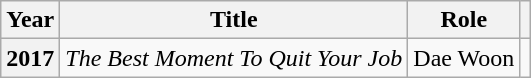<table class="wikitable plainrowheaders sortable">
<tr>
<th scope="col">Year</th>
<th scope="col">Title</th>
<th scope="col">Role</th>
<th scope="col" class="unsortable"></th>
</tr>
<tr>
<th scope="row">2017</th>
<td><em>The Best Moment To Quit Your Job </em></td>
<td>Dae Woon</td>
<td style="text-align:center"></td>
</tr>
</table>
